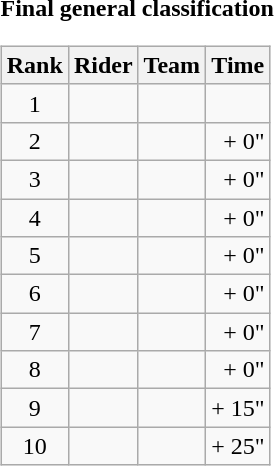<table>
<tr>
<td><strong>Final general classification</strong><br><table class="wikitable">
<tr>
<th scope="col">Rank</th>
<th scope="col">Rider</th>
<th scope="col">Team</th>
<th scope="col">Time</th>
</tr>
<tr>
<td style="text-align:center;">1</td>
<td></td>
<td></td>
<td style="text-align:right;"></td>
</tr>
<tr>
<td style="text-align:center;">2</td>
<td></td>
<td></td>
<td style="text-align:right;">+ 0"</td>
</tr>
<tr>
<td style="text-align:center;">3</td>
<td></td>
<td></td>
<td style="text-align:right;">+ 0"</td>
</tr>
<tr>
<td style="text-align:center;">4</td>
<td></td>
<td></td>
<td style="text-align:right;">+ 0"</td>
</tr>
<tr>
<td style="text-align:center;">5</td>
<td></td>
<td></td>
<td style="text-align:right;">+ 0"</td>
</tr>
<tr>
<td style="text-align:center;">6</td>
<td></td>
<td></td>
<td style="text-align:right;">+ 0"</td>
</tr>
<tr>
<td style="text-align:center;">7</td>
<td></td>
<td></td>
<td style="text-align:right;">+ 0"</td>
</tr>
<tr>
<td style="text-align:center;">8</td>
<td></td>
<td></td>
<td style="text-align:right;">+ 0"</td>
</tr>
<tr>
<td style="text-align:center;">9</td>
<td></td>
<td></td>
<td style="text-align:right;">+ 15"</td>
</tr>
<tr>
<td style="text-align:center;">10</td>
<td></td>
<td></td>
<td style="text-align:right;">+ 25"</td>
</tr>
</table>
</td>
</tr>
</table>
